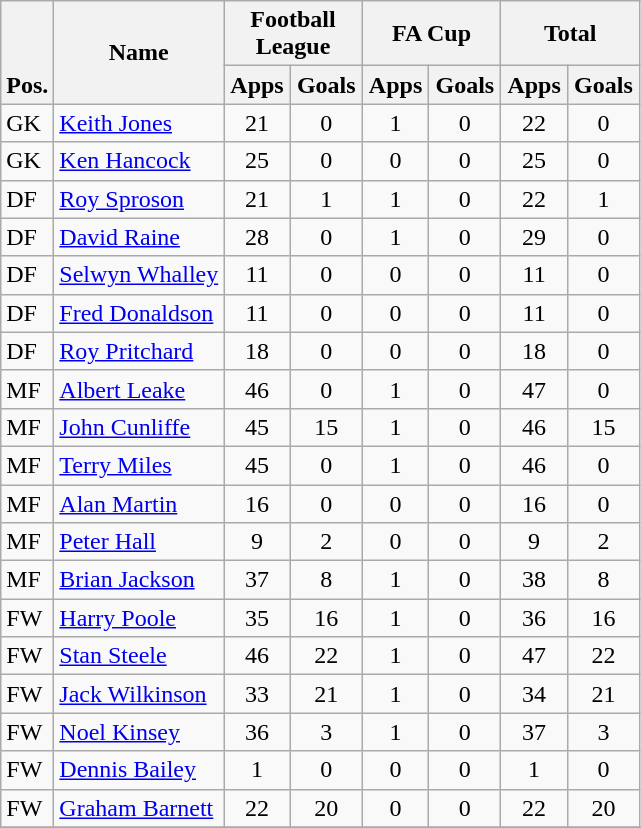<table class="wikitable" style="text-align:center">
<tr>
<th rowspan="2" valign="bottom">Pos.</th>
<th rowspan="2">Name</th>
<th colspan="2" width="85">Football League</th>
<th colspan="2" width="85">FA Cup</th>
<th colspan="2" width="85">Total</th>
</tr>
<tr>
<th>Apps</th>
<th>Goals</th>
<th>Apps</th>
<th>Goals</th>
<th>Apps</th>
<th>Goals</th>
</tr>
<tr>
<td align="left">GK</td>
<td align="left"> <a href='#'>Keith Jones</a></td>
<td>21</td>
<td>0</td>
<td>1</td>
<td>0</td>
<td>22</td>
<td>0</td>
</tr>
<tr>
<td align="left">GK</td>
<td align="left"> <a href='#'>Ken Hancock</a></td>
<td>25</td>
<td>0</td>
<td>0</td>
<td>0</td>
<td>25</td>
<td>0</td>
</tr>
<tr>
<td align="left">DF</td>
<td align="left"> <a href='#'>Roy Sproson</a></td>
<td>21</td>
<td>1</td>
<td>1</td>
<td>0</td>
<td>22</td>
<td>1</td>
</tr>
<tr>
<td align="left">DF</td>
<td align="left"> <a href='#'>David Raine</a></td>
<td>28</td>
<td>0</td>
<td>1</td>
<td>0</td>
<td>29</td>
<td>0</td>
</tr>
<tr>
<td align="left">DF</td>
<td align="left"> <a href='#'>Selwyn Whalley</a></td>
<td>11</td>
<td>0</td>
<td>0</td>
<td>0</td>
<td>11</td>
<td>0</td>
</tr>
<tr>
<td align="left">DF</td>
<td align="left"> <a href='#'>Fred Donaldson</a></td>
<td>11</td>
<td>0</td>
<td>0</td>
<td>0</td>
<td>11</td>
<td>0</td>
</tr>
<tr>
<td align="left">DF</td>
<td align="left"> <a href='#'>Roy Pritchard</a></td>
<td>18</td>
<td>0</td>
<td>0</td>
<td>0</td>
<td>18</td>
<td>0</td>
</tr>
<tr>
<td align="left">MF</td>
<td align="left"> <a href='#'>Albert Leake</a></td>
<td>46</td>
<td>0</td>
<td>1</td>
<td>0</td>
<td>47</td>
<td>0</td>
</tr>
<tr>
<td align="left">MF</td>
<td align="left"> <a href='#'>John Cunliffe</a></td>
<td>45</td>
<td>15</td>
<td>1</td>
<td>0</td>
<td>46</td>
<td>15</td>
</tr>
<tr>
<td align="left">MF</td>
<td align="left"> <a href='#'>Terry Miles</a></td>
<td>45</td>
<td>0</td>
<td>1</td>
<td>0</td>
<td>46</td>
<td>0</td>
</tr>
<tr>
<td align="left">MF</td>
<td align="left"> <a href='#'>Alan Martin</a></td>
<td>16</td>
<td>0</td>
<td>0</td>
<td>0</td>
<td>16</td>
<td>0</td>
</tr>
<tr>
<td align="left">MF</td>
<td align="left"> <a href='#'>Peter Hall</a></td>
<td>9</td>
<td>2</td>
<td>0</td>
<td>0</td>
<td>9</td>
<td>2</td>
</tr>
<tr>
<td align="left">MF</td>
<td align="left"> <a href='#'>Brian Jackson</a></td>
<td>37</td>
<td>8</td>
<td>1</td>
<td>0</td>
<td>38</td>
<td>8</td>
</tr>
<tr>
<td align="left">FW</td>
<td align="left"> <a href='#'>Harry Poole</a></td>
<td>35</td>
<td>16</td>
<td>1</td>
<td>0</td>
<td>36</td>
<td>16</td>
</tr>
<tr>
<td align="left">FW</td>
<td align="left"> <a href='#'>Stan Steele</a></td>
<td>46</td>
<td>22</td>
<td>1</td>
<td>0</td>
<td>47</td>
<td>22</td>
</tr>
<tr>
<td align="left">FW</td>
<td align="left"> <a href='#'>Jack Wilkinson</a></td>
<td>33</td>
<td>21</td>
<td>1</td>
<td>0</td>
<td>34</td>
<td>21</td>
</tr>
<tr>
<td align="left">FW</td>
<td align="left"> <a href='#'>Noel Kinsey</a></td>
<td>36</td>
<td>3</td>
<td>1</td>
<td>0</td>
<td>37</td>
<td>3</td>
</tr>
<tr>
<td align="left">FW</td>
<td align="left"> <a href='#'>Dennis Bailey</a></td>
<td>1</td>
<td>0</td>
<td>0</td>
<td>0</td>
<td>1</td>
<td>0</td>
</tr>
<tr>
<td align="left">FW</td>
<td align="left"> <a href='#'>Graham Barnett</a></td>
<td>22</td>
<td>20</td>
<td>0</td>
<td>0</td>
<td>22</td>
<td>20</td>
</tr>
<tr>
</tr>
</table>
